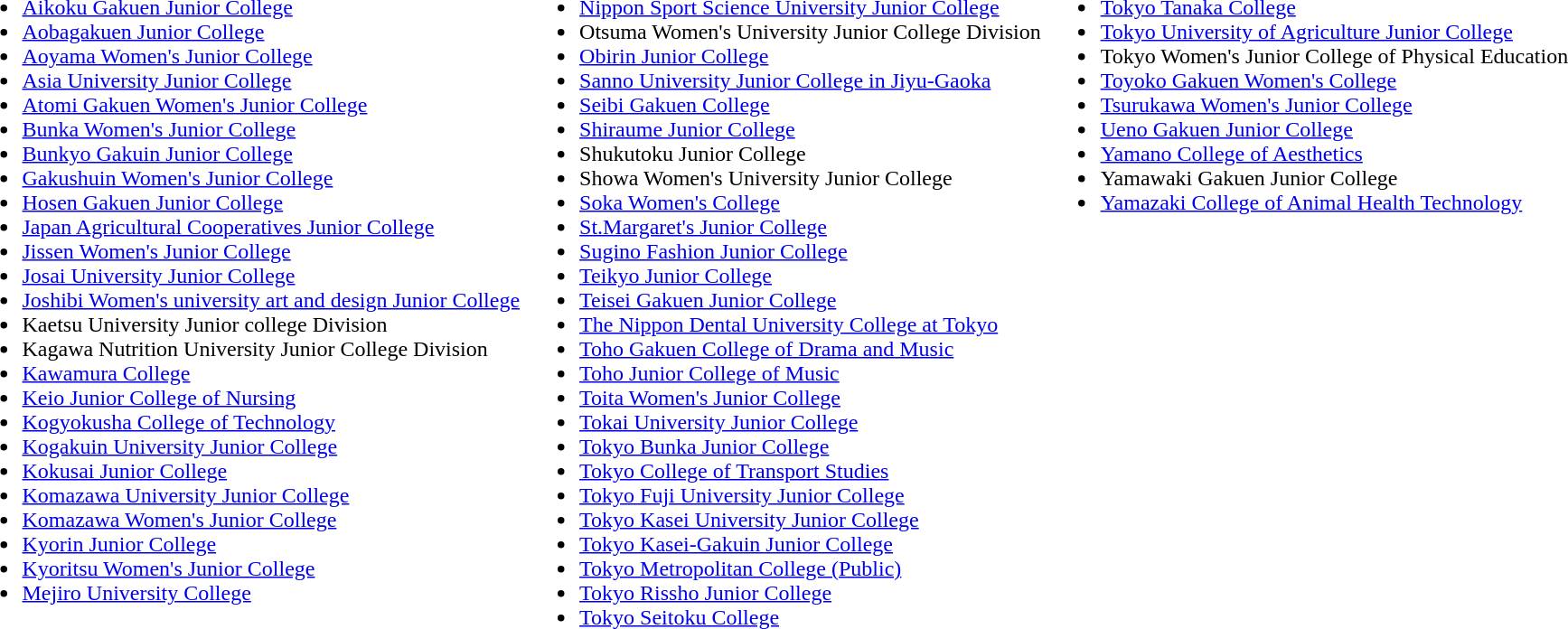<table>
<tr>
<td valign="top"><br><ul><li><a href='#'>Aikoku Gakuen Junior College</a></li><li><a href='#'>Aobagakuen Junior College</a></li><li><a href='#'>Aoyama Women's Junior College</a></li><li><a href='#'>Asia University Junior College</a></li><li><a href='#'>Atomi Gakuen Women's Junior College</a></li><li><a href='#'>Bunka Women's Junior College</a></li><li><a href='#'>Bunkyo Gakuin Junior College</a></li><li><a href='#'>Gakushuin Women's Junior College</a></li><li><a href='#'>Hosen Gakuen Junior College</a></li><li><a href='#'>Japan Agricultural Cooperatives Junior College</a></li><li><a href='#'>Jissen Women's Junior College</a></li><li><a href='#'>Josai University Junior College</a></li><li><a href='#'>Joshibi Women's university art and design Junior College</a></li><li>Kaetsu University Junior college Division</li><li>Kagawa Nutrition University Junior College Division</li><li><a href='#'>Kawamura College</a></li><li><a href='#'>Keio Junior College of Nursing</a></li><li><a href='#'>Kogyokusha College of Technology</a></li><li><a href='#'>Kogakuin University Junior College</a></li><li><a href='#'>Kokusai Junior College</a></li><li><a href='#'>Komazawa University Junior College</a></li><li><a href='#'>Komazawa Women's Junior College</a></li><li><a href='#'>Kyorin Junior College</a></li><li><a href='#'>Kyoritsu Women's Junior College</a></li><li><a href='#'>Mejiro University College</a></li></ul></td>
<td valign="top"><br><ul><li><a href='#'>Nippon Sport Science University Junior College</a></li><li>Otsuma Women's University Junior College Division</li><li><a href='#'>Obirin Junior College</a></li><li><a href='#'>Sanno University Junior College in Jiyu-Gaoka</a></li><li><a href='#'>Seibi Gakuen College</a></li><li><a href='#'>Shiraume Junior College</a></li><li>Shukutoku Junior College</li><li>Showa Women's University Junior College</li><li><a href='#'>Soka Women's College</a></li><li><a href='#'>St.Margaret's Junior College</a></li><li><a href='#'>Sugino Fashion Junior College</a></li><li><a href='#'>Teikyo Junior College</a></li><li><a href='#'>Teisei Gakuen Junior College</a></li><li><a href='#'>The Nippon Dental University College at Tokyo</a></li><li><a href='#'>Toho Gakuen College of Drama and Music</a></li><li><a href='#'>Toho Junior College of Music</a></li><li><a href='#'>Toita Women's Junior College</a></li><li><a href='#'>Tokai University Junior College</a></li><li><a href='#'>Tokyo Bunka Junior College</a></li><li><a href='#'>Tokyo College of Transport Studies</a></li><li><a href='#'>Tokyo Fuji University Junior College</a></li><li><a href='#'>Tokyo Kasei University Junior College</a></li><li><a href='#'>Tokyo Kasei-Gakuin Junior College</a></li><li><a href='#'>Tokyo Metropolitan College (Public)</a></li><li><a href='#'>Tokyo Rissho Junior College</a></li><li><a href='#'>Tokyo Seitoku College</a></li></ul></td>
<td valign="top"><br><ul><li><a href='#'>Tokyo Tanaka College</a></li><li><a href='#'>Tokyo University of Agriculture Junior College</a></li><li>Tokyo Women's Junior College of Physical Education</li><li><a href='#'>Toyoko Gakuen Women's College</a></li><li><a href='#'>Tsurukawa Women's Junior College</a></li><li><a href='#'>Ueno Gakuen Junior College</a></li><li><a href='#'>Yamano College of Aesthetics</a></li><li>Yamawaki Gakuen Junior College</li><li><a href='#'>Yamazaki College of Animal Health Technology</a></li></ul></td>
</tr>
</table>
